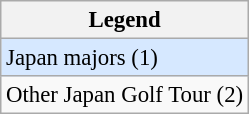<table class="wikitable" style="font-size:95%;">
<tr>
<th>Legend</th>
</tr>
<tr style="background:#D6E8FF;">
<td>Japan majors (1)</td>
</tr>
<tr>
<td>Other Japan Golf Tour (2)</td>
</tr>
</table>
